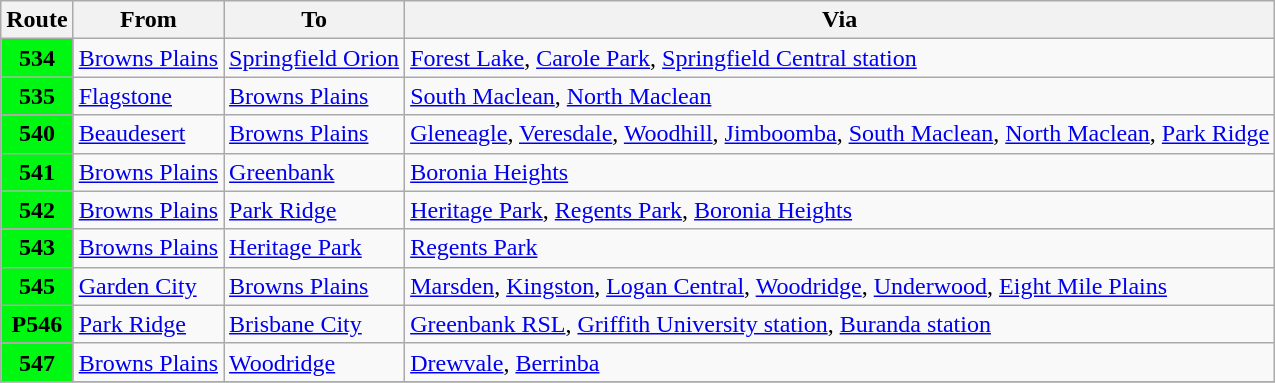<table class="wikitable sortable" border="1">
<tr>
<th align="center" scope="col"><strong>Route</strong></th>
<th scope="col"><strong>From</strong></th>
<th scope="col"><strong>To</strong></th>
<th scope="col"><strong>Via</strong></th>
</tr>
<tr>
<th align="center" style="font-style:bold; font-size:100%; background:#00f712;"><span>534</span></th>
<td><a href='#'>Browns Plains</a></td>
<td><a href='#'>Springfield Orion</a></td>
<td><a href='#'>Forest Lake</a>, <a href='#'>Carole Park</a>, <a href='#'>Springfield Central station</a></td>
</tr>
<tr>
<th align="center" style="font-style:bold; font-size:100%; background:#00f712;"><span>535</span></th>
<td><a href='#'>Flagstone</a></td>
<td><a href='#'>Browns Plains</a></td>
<td><a href='#'>South Maclean</a>, <a href='#'>North Maclean</a></td>
</tr>
<tr>
<th align="center" style="font-style:bold; font-size:100%; background:#00f712;"><span>540</span></th>
<td><a href='#'>Beaudesert</a></td>
<td><a href='#'>Browns Plains</a></td>
<td><a href='#'>Gleneagle</a>, <a href='#'>Veresdale</a>, <a href='#'>Woodhill</a>, <a href='#'>Jimboomba</a>, <a href='#'>South Maclean</a>, <a href='#'>North Maclean</a>, <a href='#'>Park Ridge</a></td>
</tr>
<tr>
<th align="center" style="font-style:bold; font-size:100%; background:#00f712;"><span>541</span></th>
<td><a href='#'>Browns Plains</a></td>
<td><a href='#'>Greenbank</a></td>
<td><a href='#'>Boronia Heights</a></td>
</tr>
<tr>
<th align="center" style="font-style:bold; font-size:100%; background:#00f712;"><span>542</span></th>
<td><a href='#'>Browns Plains</a></td>
<td><a href='#'>Park Ridge</a></td>
<td><a href='#'>Heritage Park</a>, <a href='#'>Regents Park</a>, <a href='#'>Boronia Heights</a></td>
</tr>
<tr>
<th align="center" style="font-style:bold; font-size:100%; background:#00f712;"><span>543</span></th>
<td><a href='#'>Browns Plains</a></td>
<td><a href='#'>Heritage Park</a></td>
<td><a href='#'>Regents Park</a></td>
</tr>
<tr>
<th align="center" style="font-style:bold; font-size:100%; background:#00f712;"><span>545</span></th>
<td><a href='#'>Garden City</a></td>
<td><a href='#'>Browns Plains</a></td>
<td><a href='#'>Marsden</a>, <a href='#'>Kingston</a>, <a href='#'>Logan Central</a>, <a href='#'>Woodridge</a>, <a href='#'>Underwood</a>, <a href='#'>Eight Mile Plains</a></td>
</tr>
<tr>
<th align="center" style="font-style:bold; font-size:100%; background:#00f712;"><span>P546</span></th>
<td><a href='#'>Park Ridge</a></td>
<td><a href='#'>Brisbane City</a></td>
<td><a href='#'>Greenbank RSL</a>, <a href='#'>Griffith University station</a>, <a href='#'>Buranda station</a></td>
</tr>
<tr>
<th align="center" style="font-style:bold; font-size:100%; background:#00f712;"><span>547</span></th>
<td><a href='#'>Browns Plains</a></td>
<td><a href='#'>Woodridge</a></td>
<td><a href='#'>Drewvale</a>, <a href='#'>Berrinba</a></td>
</tr>
<tr>
</tr>
</table>
